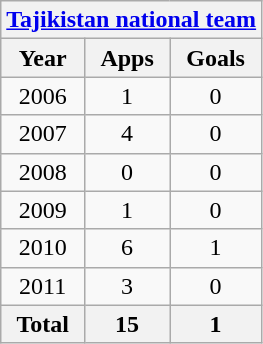<table class="wikitable" style="text-align:center">
<tr>
<th colspan=3><a href='#'>Tajikistan national team</a></th>
</tr>
<tr>
<th>Year</th>
<th>Apps</th>
<th>Goals</th>
</tr>
<tr>
<td>2006</td>
<td>1</td>
<td>0</td>
</tr>
<tr>
<td>2007</td>
<td>4</td>
<td>0</td>
</tr>
<tr>
<td>2008</td>
<td>0</td>
<td>0</td>
</tr>
<tr>
<td>2009</td>
<td>1</td>
<td>0</td>
</tr>
<tr>
<td>2010</td>
<td>6</td>
<td>1</td>
</tr>
<tr>
<td>2011</td>
<td>3</td>
<td>0</td>
</tr>
<tr>
<th>Total</th>
<th>15</th>
<th>1</th>
</tr>
</table>
